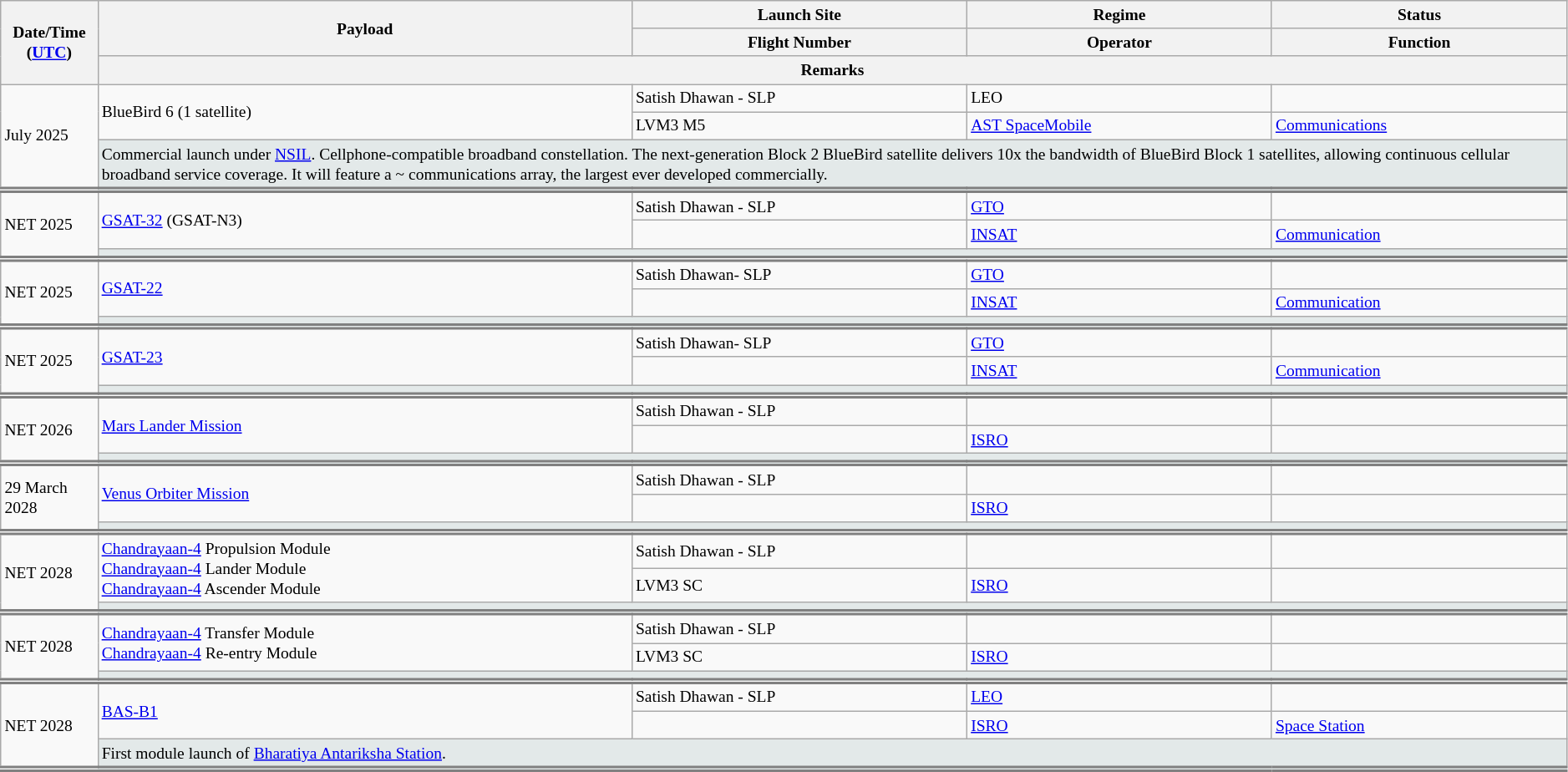<table class = "wikitable" style="font-size:small;">
<tr>
<th rowspan="3">Date/Time<br>(<a href='#'>UTC</a>)<br></th>
<th rowspan="2">Payload</th>
<th>Launch Site</th>
<th>Regime</th>
<th>Status</th>
</tr>
<tr>
<th>Flight Number</th>
<th>Operator</th>
<th>Function</th>
</tr>
<tr>
<th colspan="4">Remarks</th>
</tr>
<tr>
<td rowspan="3">July 2025</td>
<td rowspan="2"> BlueBird 6 (1 satellite)</td>
<td>Satish Dhawan - SLP</td>
<td>LEO</td>
<td></td>
</tr>
<tr>
<td>LVM3 M5</td>
<td><a href='#'>AST SpaceMobile</a></td>
<td><a href='#'>Communications</a></td>
</tr>
<tr style="border-bottom: double 5px grey">
<td colspan="4" style="background-color:#e3e9e9;">Commercial launch under <a href='#'>NSIL</a>. Cellphone-compatible broadband constellation. The next-generation Block 2 BlueBird satellite delivers 10x the bandwidth of BlueBird Block 1 satellites, allowing continuous cellular broadband service coverage. It will feature a ~ communications array, the largest ever developed commercially.</td>
</tr>
<tr>
<td rowspan="3">NET 2025</td>
<td rowspan="2"> <a href='#'>GSAT-32</a> (GSAT-N3)</td>
<td>Satish Dhawan - SLP</td>
<td><a href='#'>GTO</a></td>
<td></td>
</tr>
<tr>
<td></td>
<td><a href='#'>INSAT</a></td>
<td><a href='#'>Communication</a></td>
</tr>
<tr style="border-bottom: double 5px grey">
<td colspan="4" style="background-color:#e3e9e9;"></td>
</tr>
<tr>
<td rowspan="3">NET 2025</td>
<td rowspan="2"> <a href='#'>GSAT-22</a></td>
<td>Satish Dhawan- SLP</td>
<td><a href='#'>GTO</a></td>
<td></td>
</tr>
<tr>
<td></td>
<td><a href='#'>INSAT</a></td>
<td><a href='#'>Communication</a></td>
</tr>
<tr style="border-bottom: double 5px grey">
<td colspan="4" style="background-color:#e3e9e9;"></td>
</tr>
<tr>
<td rowspan="3">NET 2025</td>
<td rowspan="2"> <a href='#'>GSAT-23</a></td>
<td>Satish Dhawan- SLP</td>
<td><a href='#'>GTO</a></td>
<td></td>
</tr>
<tr>
<td></td>
<td><a href='#'>INSAT</a></td>
<td><a href='#'>Communication</a></td>
</tr>
<tr style="border-bottom: double 5px grey">
<td colspan="4" style="background-color:#e3e9e9;"></td>
</tr>
<tr>
<td rowspan="3">NET 2026</td>
<td rowspan="2"> <a href='#'>Mars Lander Mission</a></td>
<td>Satish Dhawan - SLP</td>
<td></td>
<td></td>
</tr>
<tr>
<td></td>
<td><a href='#'>ISRO</a></td>
<td></td>
</tr>
<tr style="border-bottom: double 5px grey">
<td colspan="4" style="background-color:#e3e9e9;"></td>
</tr>
<tr>
<td rowspan="3">29 March 2028</td>
<td rowspan="2"> <a href='#'>Venus Orbiter Mission</a></td>
<td>Satish Dhawan - SLP</td>
<td></td>
<td></td>
</tr>
<tr>
<td></td>
<td><a href='#'>ISRO</a></td>
<td></td>
</tr>
<tr style="border-bottom: double 5px grey">
<td colspan="4" style="background-color:#e3e9e9;"></td>
</tr>
<tr>
<td rowspan="3">NET 2028</td>
<td rowspan="2"> <a href='#'>Chandrayaan-4</a> Propulsion Module <br><a href='#'>Chandrayaan-4</a> Lander Module <br><a href='#'>Chandrayaan-4</a> Ascender Module</td>
<td>Satish Dhawan - SLP</td>
<td></td>
<td></td>
</tr>
<tr>
<td>LVM3 SC</td>
<td><a href='#'>ISRO</a></td>
<td></td>
</tr>
<tr style="border-bottom: double 5px grey">
<td colspan="4" style="background-color:#e3e9e9;"></td>
</tr>
<tr>
<td rowspan="3">NET 2028</td>
<td rowspan="2"> <a href='#'>Chandrayaan-4</a> Transfer Module <br><a href='#'>Chandrayaan-4</a> Re-entry Module</td>
<td>Satish Dhawan - SLP</td>
<td></td>
<td></td>
</tr>
<tr>
<td>LVM3 SC</td>
<td><a href='#'>ISRO</a></td>
<td></td>
</tr>
<tr style="border-bottom: double 5px grey">
<td colspan="4" style="background-color:#e3e9e9;"></td>
</tr>
<tr>
<td rowspan="3">NET 2028</td>
<td rowspan="2"> <a href='#'>BAS-B1</a><br></td>
<td>Satish Dhawan - SLP</td>
<td><a href='#'>LEO</a></td>
<td></td>
</tr>
<tr>
<td></td>
<td><a href='#'>ISRO</a></td>
<td><a href='#'>Space Station</a></td>
</tr>
<tr style="border-bottom: double 5px grey">
<td colspan="4" style="background-color:#e3e9e9;">First module launch of <a href='#'>Bharatiya Antariksha Station</a>.</td>
</tr>
</table>
